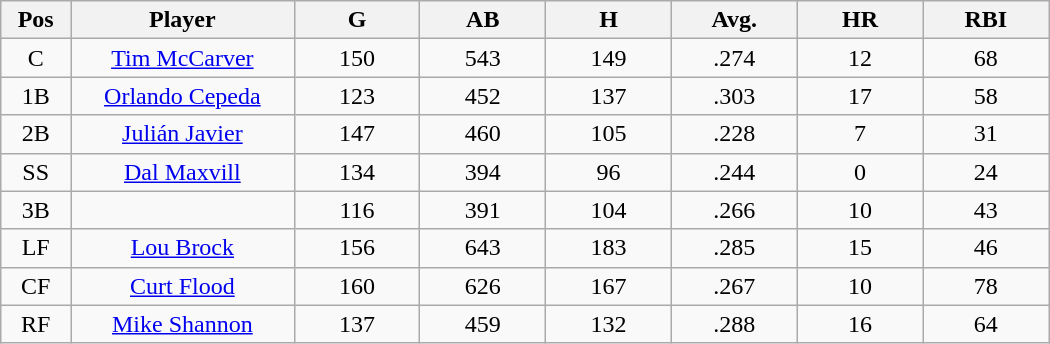<table class="wikitable sortable">
<tr>
<th bgcolor="#DDDDFF" width="5%">Pos</th>
<th bgcolor="#DDDDFF" width="16%">Player</th>
<th bgcolor="#DDDDFF" width="9%">G</th>
<th bgcolor="#DDDDFF" width="9%">AB</th>
<th bgcolor="#DDDDFF" width="9%">H</th>
<th bgcolor="#DDDDFF" width="9%">Avg.</th>
<th bgcolor="#DDDDFF" width="9%">HR</th>
<th bgcolor="#DDDDFF" width="9%">RBI</th>
</tr>
<tr align="center">
<td>C</td>
<td><a href='#'>Tim McCarver</a></td>
<td>150</td>
<td>543</td>
<td>149</td>
<td>.274</td>
<td>12</td>
<td>68</td>
</tr>
<tr align="center">
<td>1B</td>
<td><a href='#'>Orlando Cepeda</a></td>
<td>123</td>
<td>452</td>
<td>137</td>
<td>.303</td>
<td>17</td>
<td>58</td>
</tr>
<tr align="center">
<td>2B</td>
<td><a href='#'>Julián Javier</a></td>
<td>147</td>
<td>460</td>
<td>105</td>
<td>.228</td>
<td>7</td>
<td>31</td>
</tr>
<tr align="center">
<td>SS</td>
<td><a href='#'>Dal Maxvill</a></td>
<td>134</td>
<td>394</td>
<td>96</td>
<td>.244</td>
<td>0</td>
<td>24</td>
</tr>
<tr align="center">
<td>3B</td>
<td></td>
<td>116</td>
<td>391</td>
<td>104</td>
<td>.266</td>
<td>10</td>
<td>43</td>
</tr>
<tr align="center">
<td>LF</td>
<td><a href='#'>Lou Brock</a></td>
<td>156</td>
<td>643</td>
<td>183</td>
<td>.285</td>
<td>15</td>
<td>46</td>
</tr>
<tr align="center">
<td>CF</td>
<td><a href='#'>Curt Flood</a></td>
<td>160</td>
<td>626</td>
<td>167</td>
<td>.267</td>
<td>10</td>
<td>78</td>
</tr>
<tr align="center">
<td>RF</td>
<td><a href='#'>Mike Shannon</a></td>
<td>137</td>
<td>459</td>
<td>132</td>
<td>.288</td>
<td>16</td>
<td>64</td>
</tr>
</table>
